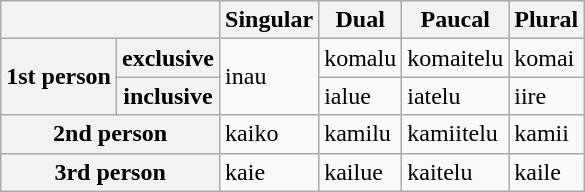<table class="wikitable">
<tr>
<th colspan="2"></th>
<th>Singular</th>
<th>Dual</th>
<th>Paucal</th>
<th>Plural</th>
</tr>
<tr>
<th rowspan="2">1st person</th>
<th>exclusive</th>
<td rowspan="2">inau</td>
<td>komalu</td>
<td>komaitelu</td>
<td>komai</td>
</tr>
<tr>
<th>inclusive</th>
<td>ialue</td>
<td>iatelu</td>
<td>iire</td>
</tr>
<tr>
<th colspan="2">2nd person</th>
<td>kaiko</td>
<td>kamilu</td>
<td>kamiitelu</td>
<td>kamii</td>
</tr>
<tr>
<th colspan="2">3rd person</th>
<td>kaie</td>
<td>kailue</td>
<td>kaitelu</td>
<td>kaile</td>
</tr>
</table>
